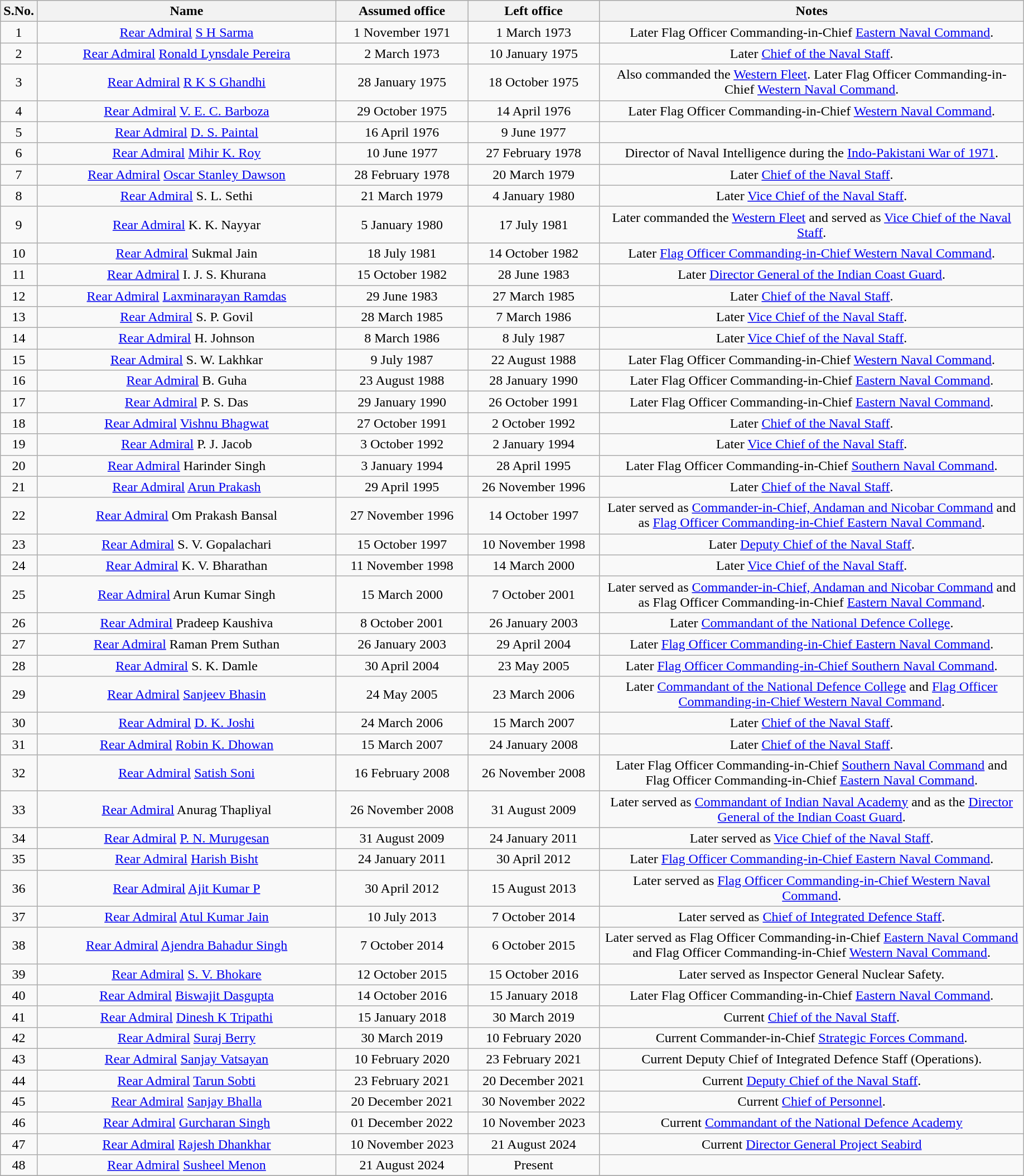<table class="wikitable" style="text-align:center">
<tr style="background:#cccccc">
<th scope="col" style="width: 20px;">S.No.</th>
<th scope="col" style="width: 350px;">Name</th>
<th scope="col" style="width: 150px;">Assumed office</th>
<th scope="col" style="width: 150px;">Left office</th>
<th scope="col" style="width: 500px;">Notes</th>
</tr>
<tr>
<td>1</td>
<td><a href='#'>Rear Admiral</a> <a href='#'>S H Sarma</a> </td>
<td>1 November 1971</td>
<td>1 March 1973</td>
<td>Later Flag Officer Commanding-in-Chief <a href='#'>Eastern Naval Command</a>.</td>
</tr>
<tr>
<td>2</td>
<td><a href='#'>Rear Admiral</a> <a href='#'>Ronald Lynsdale Pereira</a> </td>
<td>2 March 1973</td>
<td>10 January 1975</td>
<td>Later <a href='#'>Chief of the Naval Staff</a>.</td>
</tr>
<tr>
<td>3</td>
<td><a href='#'>Rear Admiral</a> <a href='#'>R K S Ghandhi</a> </td>
<td>28 January 1975</td>
<td>18 October 1975</td>
<td>Also commanded the <a href='#'>Western Fleet</a>. Later Flag Officer Commanding-in-Chief <a href='#'>Western Naval Command</a>.</td>
</tr>
<tr>
<td>4</td>
<td><a href='#'>Rear Admiral</a> <a href='#'>V. E. C. Barboza</a> </td>
<td>29 October 1975</td>
<td>14 April 1976</td>
<td>Later Flag Officer Commanding-in-Chief <a href='#'>Western Naval Command</a>.</td>
</tr>
<tr>
<td>5</td>
<td><a href='#'>Rear Admiral</a> <a href='#'>D. S. Paintal</a> </td>
<td>16 April 1976</td>
<td>9 June 1977</td>
<td></td>
</tr>
<tr>
<td>6</td>
<td><a href='#'>Rear Admiral</a> <a href='#'>Mihir K. Roy</a> </td>
<td>10 June 1977</td>
<td>27 February 1978</td>
<td>Director of Naval Intelligence during the <a href='#'>Indo-Pakistani War of 1971</a>.</td>
</tr>
<tr>
<td>7</td>
<td><a href='#'>Rear Admiral</a> <a href='#'>Oscar Stanley Dawson</a> </td>
<td>28 February 1978</td>
<td>20 March 1979</td>
<td>Later <a href='#'>Chief of the Naval Staff</a>.</td>
</tr>
<tr>
<td>8</td>
<td><a href='#'>Rear Admiral</a> S. L. Sethi </td>
<td>21 March 1979</td>
<td>4 January 1980</td>
<td>Later <a href='#'>Vice Chief of the Naval Staff</a>.</td>
</tr>
<tr>
<td>9</td>
<td><a href='#'>Rear Admiral</a> K. K. Nayyar </td>
<td>5 January 1980</td>
<td>17 July 1981</td>
<td>Later commanded the <a href='#'>Western Fleet</a> and served as <a href='#'>Vice Chief of the Naval Staff</a>.</td>
</tr>
<tr>
<td>10</td>
<td><a href='#'>Rear Admiral</a> Sukmal Jain </td>
<td>18 July 1981</td>
<td>14 October 1982</td>
<td>Later <a href='#'>Flag Officer Commanding-in-Chief Western Naval Command</a>.</td>
</tr>
<tr>
<td>11</td>
<td><a href='#'>Rear Admiral</a> I. J. S. Khurana</td>
<td>15 October 1982</td>
<td>28 June 1983</td>
<td>Later <a href='#'>Director General of the Indian Coast Guard</a>.</td>
</tr>
<tr>
<td>12</td>
<td><a href='#'>Rear Admiral</a> <a href='#'>Laxminarayan Ramdas</a> </td>
<td>29 June 1983</td>
<td>27 March 1985</td>
<td>Later <a href='#'>Chief of the Naval Staff</a>.</td>
</tr>
<tr>
<td>13</td>
<td><a href='#'>Rear Admiral</a> S. P. Govil </td>
<td>28 March 1985</td>
<td>7 March 1986</td>
<td>Later <a href='#'>Vice Chief of the Naval Staff</a>.</td>
</tr>
<tr>
<td>14</td>
<td><a href='#'>Rear Admiral</a> H. Johnson </td>
<td>8 March 1986</td>
<td>8 July 1987</td>
<td>Later <a href='#'>Vice Chief of the Naval Staff</a>.</td>
</tr>
<tr>
<td>15</td>
<td><a href='#'>Rear Admiral</a> S. W. Lakhkar </td>
<td>9 July 1987</td>
<td>22 August 1988</td>
<td>Later Flag Officer Commanding-in-Chief <a href='#'>Western Naval Command</a>.</td>
</tr>
<tr>
<td>16</td>
<td><a href='#'>Rear Admiral</a> B. Guha </td>
<td>23 August 1988</td>
<td>28 January 1990</td>
<td>Later Flag Officer Commanding-in-Chief <a href='#'>Eastern Naval Command</a>.</td>
</tr>
<tr>
<td>17</td>
<td><a href='#'>Rear Admiral</a> P. S. Das </td>
<td>29 January 1990</td>
<td>26 October 1991</td>
<td>Later Flag Officer Commanding-in-Chief <a href='#'>Eastern Naval Command</a>.</td>
</tr>
<tr>
<td>18</td>
<td><a href='#'>Rear Admiral</a> <a href='#'>Vishnu Bhagwat</a> </td>
<td>27 October 1991</td>
<td>2 October 1992</td>
<td>Later <a href='#'>Chief of the Naval Staff</a>.</td>
</tr>
<tr>
<td>19</td>
<td><a href='#'>Rear Admiral</a> P. J. Jacob </td>
<td>3 October 1992</td>
<td>2 January 1994</td>
<td>Later <a href='#'>Vice Chief of the Naval Staff</a>.</td>
</tr>
<tr>
<td>20</td>
<td><a href='#'>Rear Admiral</a> Harinder Singh </td>
<td>3 January 1994</td>
<td>28 April 1995</td>
<td>Later Flag Officer Commanding-in-Chief <a href='#'>Southern Naval Command</a>.</td>
</tr>
<tr>
<td>21</td>
<td><a href='#'>Rear Admiral</a> <a href='#'>Arun Prakash</a> </td>
<td>29 April 1995</td>
<td>26 November 1996</td>
<td>Later <a href='#'>Chief of the Naval Staff</a>.</td>
</tr>
<tr>
<td>22</td>
<td><a href='#'>Rear Admiral</a> Om Prakash Bansal </td>
<td>27 November 1996</td>
<td>14 October 1997</td>
<td>Later served as <a href='#'>Commander-in-Chief, Andaman and Nicobar Command</a> and as <a href='#'>Flag Officer Commanding-in-Chief Eastern Naval Command</a>.</td>
</tr>
<tr>
<td>23</td>
<td><a href='#'>Rear Admiral</a> S. V. Gopalachari </td>
<td>15 October 1997</td>
<td>10 November 1998</td>
<td>Later <a href='#'>Deputy Chief of the Naval Staff</a>.</td>
</tr>
<tr>
<td>24</td>
<td><a href='#'>Rear Admiral</a> K. V. Bharathan </td>
<td>11 November 1998</td>
<td>14 March 2000</td>
<td>Later <a href='#'>Vice Chief of the Naval Staff</a>.</td>
</tr>
<tr>
<td>25</td>
<td><a href='#'>Rear Admiral</a> Arun Kumar Singh </td>
<td>15 March 2000</td>
<td>7 October 2001</td>
<td>Later served as <a href='#'>Commander-in-Chief, Andaman and Nicobar Command</a> and as Flag Officer Commanding-in-Chief <a href='#'>Eastern Naval Command</a>.</td>
</tr>
<tr>
<td>26</td>
<td><a href='#'>Rear Admiral</a> Pradeep Kaushiva </td>
<td>8 October 2001</td>
<td>26 January 2003</td>
<td>Later <a href='#'>Commandant of the National Defence College</a>.</td>
</tr>
<tr>
<td>27</td>
<td><a href='#'>Rear Admiral</a> Raman Prem Suthan </td>
<td>26 January 2003</td>
<td>29 April 2004</td>
<td>Later <a href='#'>Flag Officer Commanding-in-Chief Eastern Naval Command</a>.</td>
</tr>
<tr>
<td>28</td>
<td><a href='#'>Rear Admiral</a> S. K. Damle </td>
<td>30 April 2004</td>
<td>23 May 2005</td>
<td>Later <a href='#'>Flag Officer Commanding-in-Chief Southern Naval Command</a>.</td>
</tr>
<tr>
<td>29</td>
<td><a href='#'>Rear Admiral</a> <a href='#'>Sanjeev Bhasin</a> </td>
<td>24 May 2005</td>
<td>23 March 2006</td>
<td>Later <a href='#'>Commandant of the National Defence College</a> and <a href='#'>Flag Officer Commanding-in-Chief Western Naval Command</a>.</td>
</tr>
<tr>
<td>30</td>
<td><a href='#'>Rear Admiral</a> <a href='#'>D. K. Joshi</a> </td>
<td>24 March 2006</td>
<td>15 March 2007</td>
<td>Later <a href='#'>Chief of the Naval Staff</a>.</td>
</tr>
<tr>
<td>31</td>
<td><a href='#'>Rear Admiral</a> <a href='#'>Robin K. Dhowan</a> </td>
<td>15 March 2007</td>
<td>24 January 2008</td>
<td>Later <a href='#'>Chief of the Naval Staff</a>.</td>
</tr>
<tr>
<td>32</td>
<td><a href='#'>Rear Admiral</a> <a href='#'>Satish Soni</a></td>
<td>16 February 2008</td>
<td>26 November 2008</td>
<td>Later Flag Officer Commanding-in-Chief <a href='#'>Southern Naval Command</a> and Flag Officer Commanding-in-Chief <a href='#'>Eastern Naval Command</a>.</td>
</tr>
<tr>
<td>33</td>
<td><a href='#'>Rear Admiral</a> Anurag Thapliyal </td>
<td>26 November 2008</td>
<td>31 August 2009</td>
<td>Later served as <a href='#'>Commandant of Indian Naval Academy</a> and as the <a href='#'>Director General of the Indian Coast Guard</a>.</td>
</tr>
<tr>
<td>34</td>
<td><a href='#'>Rear Admiral</a> <a href='#'>P. N. Murugesan</a> </td>
<td>31 August 2009</td>
<td>24 January 2011</td>
<td>Later served as <a href='#'>Vice Chief of the Naval Staff</a>.</td>
</tr>
<tr>
<td>35</td>
<td><a href='#'>Rear Admiral</a> <a href='#'>Harish Bisht</a></td>
<td>24 January 2011</td>
<td>30 April 2012</td>
<td>Later <a href='#'>Flag Officer Commanding-in-Chief Eastern Naval Command</a>.</td>
</tr>
<tr>
<td>36</td>
<td><a href='#'>Rear Admiral</a> <a href='#'>Ajit Kumar P</a></td>
<td>30 April 2012</td>
<td>15 August 2013</td>
<td>Later served as <a href='#'>Flag Officer Commanding-in-Chief Western Naval Command</a>.</td>
</tr>
<tr>
<td>37</td>
<td><a href='#'>Rear Admiral</a> <a href='#'>Atul Kumar Jain</a> </td>
<td>10 July 2013</td>
<td>7 October 2014</td>
<td>Later served as <a href='#'>Chief of Integrated Defence Staff</a>.</td>
</tr>
<tr>
<td>38</td>
<td><a href='#'>Rear Admiral</a> <a href='#'>Ajendra Bahadur Singh</a> </td>
<td>7 October 2014</td>
<td>6 October 2015</td>
<td>Later served as Flag Officer Commanding-in-Chief <a href='#'>Eastern Naval Command</a> and Flag Officer Commanding-in-Chief <a href='#'>Western Naval Command</a>.</td>
</tr>
<tr>
<td>39</td>
<td><a href='#'>Rear Admiral</a> <a href='#'>S. V. Bhokare</a> </td>
<td>12 October 2015</td>
<td>15 October 2016</td>
<td>Later served as Inspector General Nuclear Safety.</td>
</tr>
<tr>
<td>40</td>
<td><a href='#'>Rear Admiral</a> <a href='#'>Biswajit Dasgupta</a> </td>
<td>14 October 2016</td>
<td>15 January 2018</td>
<td>Later Flag Officer Commanding-in-Chief <a href='#'>Eastern Naval Command</a>.</td>
</tr>
<tr>
<td>41</td>
<td><a href='#'>Rear Admiral</a> <a href='#'>Dinesh K Tripathi</a> </td>
<td>15 January 2018</td>
<td>30 March 2019</td>
<td>Current <a href='#'>Chief of the Naval Staff</a>.</td>
</tr>
<tr>
<td>42</td>
<td><a href='#'>Rear Admiral</a> <a href='#'>Suraj Berry</a> </td>
<td>30 March 2019</td>
<td>10 February 2020</td>
<td>Current Commander-in-Chief <a href='#'>Strategic Forces Command</a>.</td>
</tr>
<tr>
<td>43</td>
<td><a href='#'>Rear Admiral</a> <a href='#'>Sanjay Vatsayan</a> </td>
<td>10 February 2020</td>
<td>23 February 2021</td>
<td>Current Deputy Chief of Integrated Defence Staff (Operations).</td>
</tr>
<tr>
<td>44</td>
<td><a href='#'>Rear Admiral</a> <a href='#'>Tarun Sobti</a> </td>
<td>23 February 2021</td>
<td>20 December 2021</td>
<td>Current <a href='#'>Deputy Chief of the Naval Staff</a>.</td>
</tr>
<tr>
<td>45</td>
<td><a href='#'>Rear Admiral</a> <a href='#'>Sanjay Bhalla</a></td>
<td>20 December 2021</td>
<td>30 November 2022</td>
<td>Current <a href='#'>Chief of Personnel</a>.</td>
</tr>
<tr>
<td>46</td>
<td><a href='#'>Rear Admiral</a> <a href='#'>Gurcharan Singh</a></td>
<td>01 December 2022</td>
<td>10 November 2023</td>
<td>Current <a href='#'>Commandant of the National Defence Academy</a></td>
</tr>
<tr>
<td>47</td>
<td><a href='#'>Rear Admiral</a> <a href='#'>Rajesh Dhankhar</a> </td>
<td>10 November 2023</td>
<td>21 August 2024</td>
<td>Current <a href='#'>Director General Project Seabird</a></td>
</tr>
<tr>
<td>48</td>
<td><a href='#'>Rear Admiral</a> <a href='#'>Susheel Menon</a> </td>
<td>21 August 2024</td>
<td>Present</td>
<td></td>
</tr>
<tr>
</tr>
</table>
